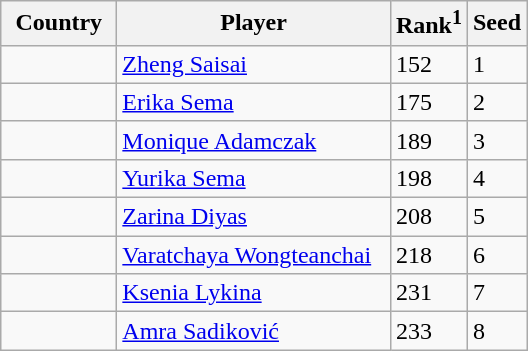<table class="sortable wikitable">
<tr>
<th width="70">Country</th>
<th width="175">Player</th>
<th>Rank<sup>1</sup></th>
<th>Seed</th>
</tr>
<tr>
<td></td>
<td><a href='#'>Zheng Saisai</a></td>
<td>152</td>
<td>1</td>
</tr>
<tr>
<td></td>
<td><a href='#'>Erika Sema</a></td>
<td>175</td>
<td>2</td>
</tr>
<tr>
<td></td>
<td><a href='#'>Monique Adamczak</a></td>
<td>189</td>
<td>3</td>
</tr>
<tr>
<td></td>
<td><a href='#'>Yurika Sema</a></td>
<td>198</td>
<td>4</td>
</tr>
<tr>
<td></td>
<td><a href='#'>Zarina Diyas</a></td>
<td>208</td>
<td>5</td>
</tr>
<tr>
<td></td>
<td><a href='#'>Varatchaya Wongteanchai</a></td>
<td>218</td>
<td>6</td>
</tr>
<tr>
<td></td>
<td><a href='#'>Ksenia Lykina</a></td>
<td>231</td>
<td>7</td>
</tr>
<tr>
<td></td>
<td><a href='#'>Amra Sadiković</a></td>
<td>233</td>
<td>8</td>
</tr>
</table>
